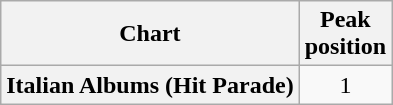<table class="wikitable sortable plainrowheaders" style="text-align:center">
<tr>
<th scope="col">Chart</th>
<th scope="col">Peak<br>position</th>
</tr>
<tr>
<th scope="row">Italian Albums (Hit Parade)</th>
<td>1</td>
</tr>
</table>
